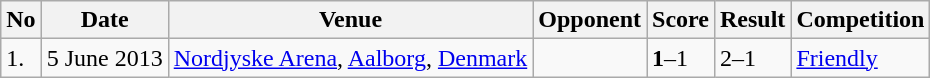<table class="wikitable">
<tr>
<th>No</th>
<th>Date</th>
<th>Venue</th>
<th>Opponent</th>
<th>Score</th>
<th>Result</th>
<th>Competition</th>
</tr>
<tr>
<td>1.</td>
<td>5 June 2013</td>
<td><a href='#'>Nordjyske Arena</a>, <a href='#'>Aalborg</a>, <a href='#'>Denmark</a></td>
<td></td>
<td><strong>1</strong>–1</td>
<td>2–1</td>
<td><a href='#'>Friendly</a></td>
</tr>
</table>
